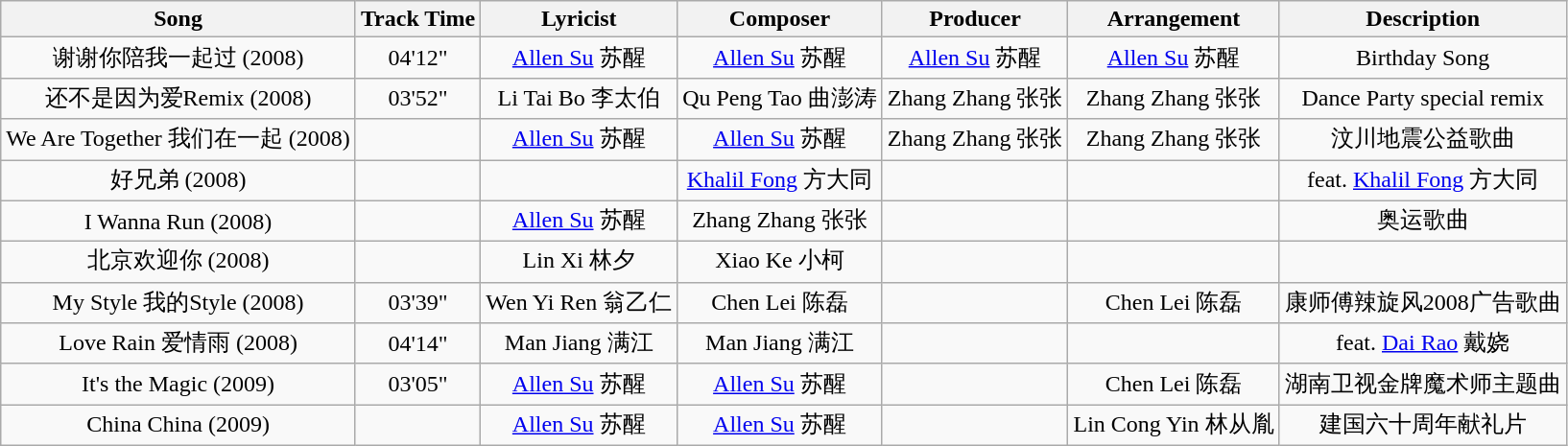<table class="wikitable" style="text-align:center;">
<tr>
<th>Song</th>
<th>Track Time</th>
<th>Lyricist</th>
<th>Composer</th>
<th>Producer</th>
<th>Arrangement</th>
<th>Description</th>
</tr>
<tr>
<td>谢谢你陪我一起过 (2008)</td>
<td>04'12"</td>
<td><a href='#'>Allen Su</a> 苏醒</td>
<td><a href='#'>Allen Su</a> 苏醒</td>
<td><a href='#'>Allen Su</a> 苏醒</td>
<td><a href='#'>Allen Su</a> 苏醒</td>
<td>Birthday Song</td>
</tr>
<tr>
<td>还不是因为爱Remix (2008)</td>
<td>03'52"</td>
<td>Li Tai Bo 李太伯</td>
<td>Qu Peng Tao 曲澎涛</td>
<td>Zhang Zhang 张张</td>
<td>Zhang Zhang 张张</td>
<td>Dance Party special remix</td>
</tr>
<tr>
<td>We Are Together 我们在一起 (2008)</td>
<td></td>
<td><a href='#'>Allen Su</a> 苏醒</td>
<td><a href='#'>Allen Su</a> 苏醒</td>
<td>Zhang Zhang 张张</td>
<td>Zhang Zhang 张张</td>
<td>汶川地震公益歌曲</td>
</tr>
<tr>
<td>好兄弟 (2008)</td>
<td></td>
<td></td>
<td><a href='#'>Khalil Fong</a> 方大同</td>
<td></td>
<td></td>
<td>feat. <a href='#'>Khalil Fong</a> 方大同</td>
</tr>
<tr>
<td>I Wanna Run (2008)</td>
<td></td>
<td><a href='#'>Allen Su</a> 苏醒</td>
<td>Zhang Zhang 张张</td>
<td></td>
<td></td>
<td>奥运歌曲</td>
</tr>
<tr>
<td>北京欢迎你 (2008)</td>
<td></td>
<td>Lin Xi 林夕</td>
<td>Xiao Ke 小柯</td>
<td></td>
<td></td>
<td></td>
</tr>
<tr>
<td>My Style 我的Style (2008)</td>
<td>03'39"</td>
<td>Wen Yi Ren 翁乙仁</td>
<td>Chen Lei 陈磊</td>
<td></td>
<td>Chen Lei 陈磊</td>
<td>康师傅辣旋风2008广告歌曲</td>
</tr>
<tr>
<td>Love Rain 爱情雨 (2008)</td>
<td>04'14"</td>
<td>Man Jiang 满江</td>
<td>Man Jiang 满江</td>
<td></td>
<td></td>
<td>feat. <a href='#'>Dai Rao</a> 戴娆</td>
</tr>
<tr>
<td>It's the Magic (2009)</td>
<td>03'05"</td>
<td><a href='#'>Allen Su</a> 苏醒</td>
<td><a href='#'>Allen Su</a> 苏醒</td>
<td></td>
<td>Chen Lei 陈磊</td>
<td>湖南卫视金牌魔术师主题曲</td>
</tr>
<tr>
<td>China China (2009)</td>
<td></td>
<td><a href='#'>Allen Su</a> 苏醒</td>
<td><a href='#'>Allen Su</a> 苏醒</td>
<td></td>
<td>Lin Cong Yin 林从胤</td>
<td>建国六十周年献礼片</td>
</tr>
</table>
